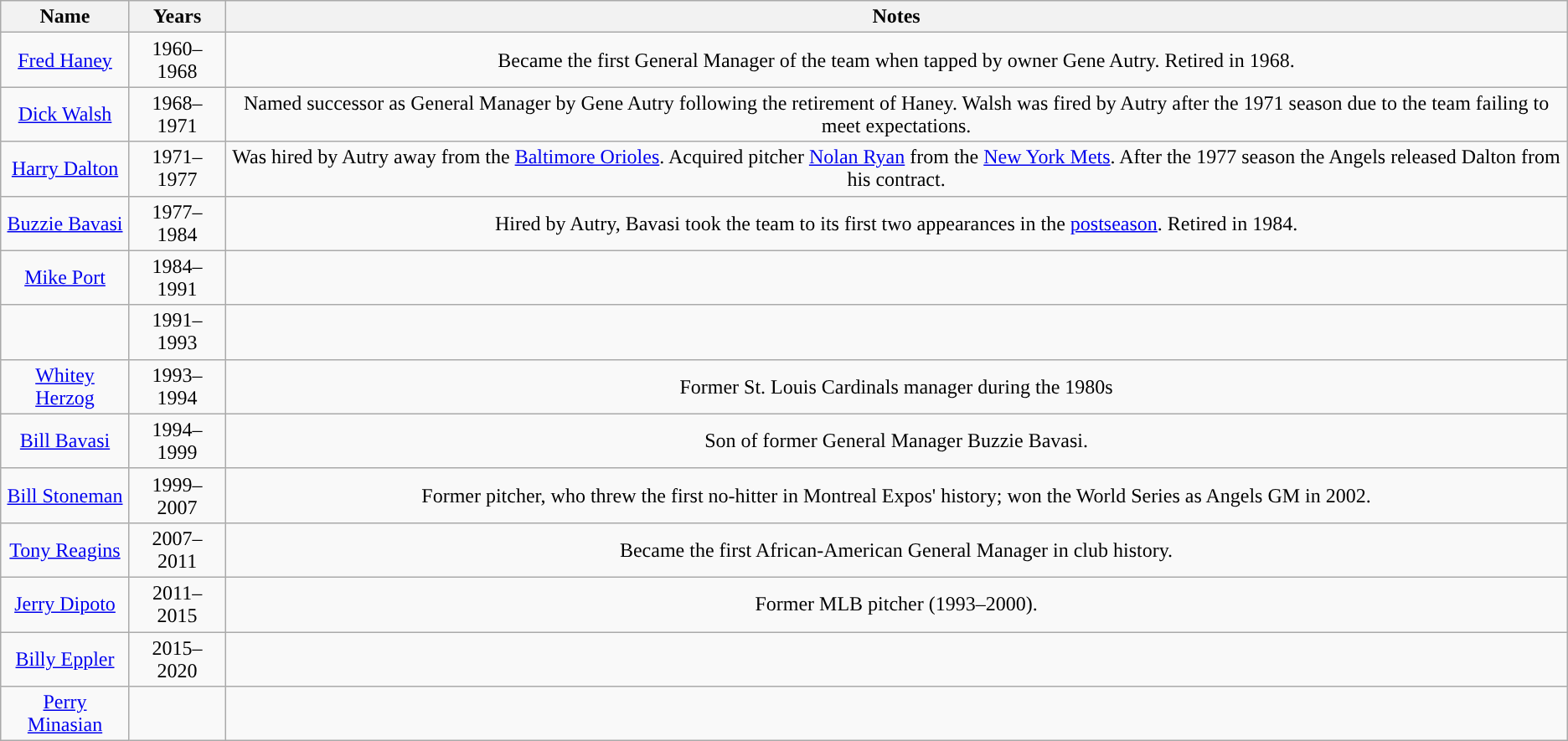<table class="wikitable" style="text-align:center;">
<tr>
<th>Name</th>
<th>Years</th>
<th>Notes</th>
</tr>
<tr>
<td><a href='#'>Fred Haney</a></td>
<td>1960–1968</td>
<td>Became the first General Manager of the team when tapped by owner Gene Autry. Retired in 1968.</td>
</tr>
<tr>
<td><a href='#'>Dick Walsh</a></td>
<td>1968–1971</td>
<td>Named successor as General Manager by Gene Autry following the retirement of Haney. Walsh was fired by Autry after the 1971 season due to the team failing to meet expectations.</td>
</tr>
<tr>
<td><a href='#'>Harry Dalton</a></td>
<td>1971–1977</td>
<td>Was hired by Autry away from the <a href='#'>Baltimore Orioles</a>. Acquired pitcher <a href='#'>Nolan Ryan</a> from the <a href='#'>New York Mets</a>. After the 1977 season the Angels released Dalton from his contract.</td>
</tr>
<tr>
<td><a href='#'>Buzzie Bavasi</a></td>
<td>1977–1984</td>
<td>Hired by Autry, Bavasi took the team to its first two appearances in the <a href='#'>postseason</a>. Retired in 1984.</td>
</tr>
<tr>
<td><a href='#'>Mike Port</a></td>
<td>1984–1991</td>
<td></td>
</tr>
<tr>
<td></td>
<td>1991–1993</td>
<td></td>
</tr>
<tr>
<td><a href='#'>Whitey Herzog</a></td>
<td>1993–1994</td>
<td>Former St. Louis Cardinals manager during the 1980s</td>
</tr>
<tr>
<td><a href='#'>Bill Bavasi</a></td>
<td>1994–1999</td>
<td>Son of former General Manager Buzzie Bavasi.</td>
</tr>
<tr>
<td><a href='#'>Bill Stoneman</a></td>
<td>1999–2007</td>
<td>Former pitcher, who threw the first no-hitter in Montreal Expos' history; won the World Series as Angels GM in 2002.</td>
</tr>
<tr>
<td><a href='#'>Tony Reagins</a></td>
<td>2007–2011</td>
<td>Became the first African-American General Manager in club history.</td>
</tr>
<tr>
<td><a href='#'>Jerry Dipoto</a></td>
<td>2011–2015</td>
<td>Former MLB pitcher (1993–2000).</td>
</tr>
<tr>
<td><a href='#'>Billy Eppler</a></td>
<td>2015–2020</td>
<td></td>
</tr>
<tr>
<td><a href='#'>Perry Minasian</a></td>
<td></td>
<td></td>
</tr>
</table>
